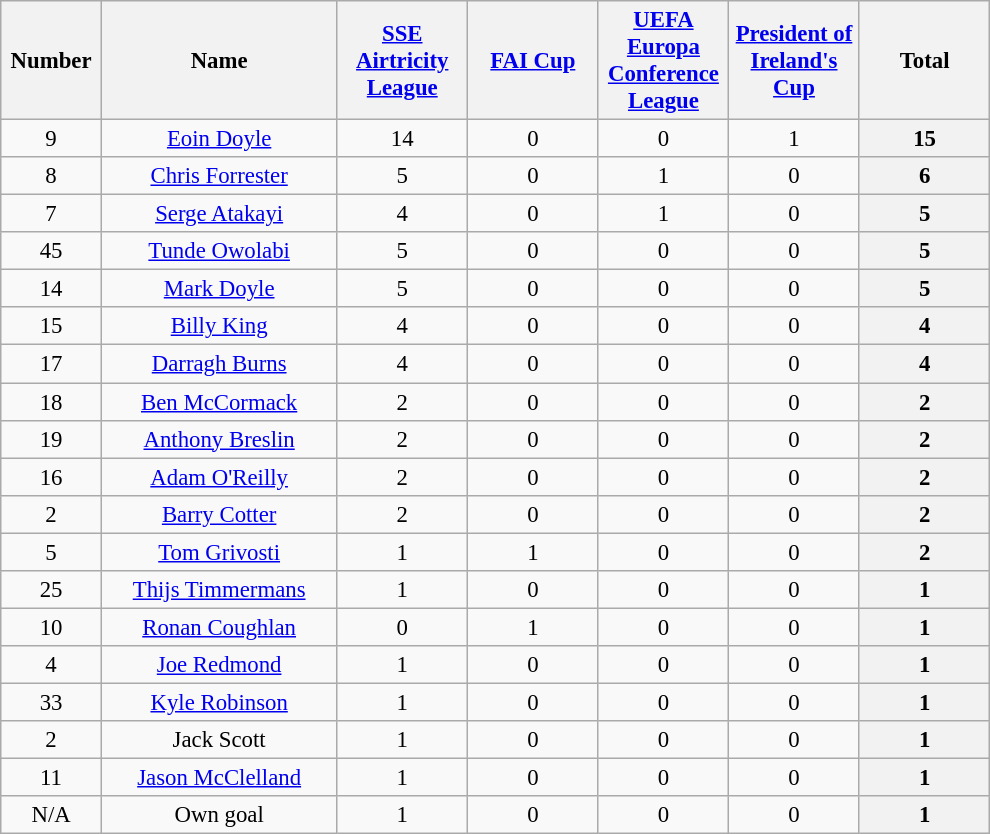<table class="wikitable" style="font-size: 95%; text-align: center;">
<tr>
<th width=60>Number</th>
<th width=150>Name</th>
<th width=80><a href='#'>SSE Airtricity League</a></th>
<th width=80><a href='#'>FAI Cup</a></th>
<th width=80><a href='#'>UEFA Europa Conference League</a></th>
<th width=80><a href='#'>President of Ireland's Cup</a></th>
<th width=80>Total</th>
</tr>
<tr>
<td>9</td>
<td><a href='#'>Eoin Doyle</a></td>
<td>14 </td>
<td>0 </td>
<td>0 </td>
<td>1 </td>
<th>15 </th>
</tr>
<tr>
<td>8</td>
<td><a href='#'>Chris Forrester</a></td>
<td>5 </td>
<td>0 </td>
<td>1 </td>
<td>0 </td>
<th>6 </th>
</tr>
<tr>
<td>7</td>
<td><a href='#'>Serge Atakayi</a></td>
<td>4 </td>
<td>0 </td>
<td>1 </td>
<td>0 </td>
<th>5</th>
</tr>
<tr>
<td>45</td>
<td><a href='#'>Tunde Owolabi</a></td>
<td>5 </td>
<td>0 </td>
<td>0 </td>
<td>0 </td>
<th>5 </th>
</tr>
<tr>
<td>14</td>
<td><a href='#'>Mark Doyle</a></td>
<td>5 </td>
<td>0 </td>
<td>0 </td>
<td>0 </td>
<th>5 </th>
</tr>
<tr>
<td>15</td>
<td><a href='#'>Billy King</a></td>
<td>4 </td>
<td>0 </td>
<td>0 </td>
<td>0 </td>
<th>4 </th>
</tr>
<tr>
<td>17</td>
<td><a href='#'>Darragh Burns</a></td>
<td>4 </td>
<td>0 </td>
<td>0 </td>
<td>0 </td>
<th>4 </th>
</tr>
<tr>
<td>18</td>
<td><a href='#'>Ben McCormack</a></td>
<td>2 </td>
<td>0 </td>
<td>0 </td>
<td>0 </td>
<th>2 </th>
</tr>
<tr>
<td>19</td>
<td><a href='#'>Anthony Breslin</a></td>
<td>2 </td>
<td>0 </td>
<td>0 </td>
<td>0 </td>
<th>2 </th>
</tr>
<tr>
<td>16</td>
<td><a href='#'>Adam O'Reilly</a></td>
<td>2 </td>
<td>0 </td>
<td>0 </td>
<td>0 </td>
<th>2 </th>
</tr>
<tr>
<td>2</td>
<td><a href='#'>Barry Cotter</a></td>
<td>2 </td>
<td>0 </td>
<td>0 </td>
<td>0 </td>
<th>2 </th>
</tr>
<tr>
<td>5</td>
<td><a href='#'>Tom Grivosti</a></td>
<td>1 </td>
<td>1 </td>
<td>0 </td>
<td>0 </td>
<th>2 </th>
</tr>
<tr>
<td>25</td>
<td><a href='#'>Thijs Timmermans</a></td>
<td>1 </td>
<td>0 </td>
<td>0 </td>
<td>0 </td>
<th>1</th>
</tr>
<tr>
<td>10</td>
<td><a href='#'>Ronan Coughlan</a></td>
<td>0 </td>
<td>1 </td>
<td>0 </td>
<td>0 </td>
<th>1 </th>
</tr>
<tr>
<td>4</td>
<td><a href='#'>Joe Redmond</a></td>
<td>1 </td>
<td>0 </td>
<td>0 </td>
<td>0 </td>
<th>1 </th>
</tr>
<tr>
<td>33</td>
<td><a href='#'>Kyle Robinson</a></td>
<td>1 </td>
<td>0 </td>
<td>0 </td>
<td>0 </td>
<th>1 </th>
</tr>
<tr>
<td>2</td>
<td>Jack Scott</td>
<td>1 </td>
<td>0 </td>
<td>0 </td>
<td>0 </td>
<th>1 </th>
</tr>
<tr>
<td>11</td>
<td><a href='#'>Jason McClelland</a></td>
<td>1 </td>
<td>0 </td>
<td>0 </td>
<td>0 </td>
<th>1 </th>
</tr>
<tr>
<td>N/A</td>
<td>Own goal</td>
<td>1 </td>
<td>0 </td>
<td>0 </td>
<td>0 </td>
<th>1 </th>
</tr>
</table>
